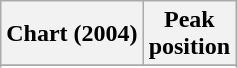<table class="wikitable sortable plainrowheaders">
<tr>
<th>Chart (2004)</th>
<th>Peak<br>position</th>
</tr>
<tr>
</tr>
<tr>
</tr>
</table>
